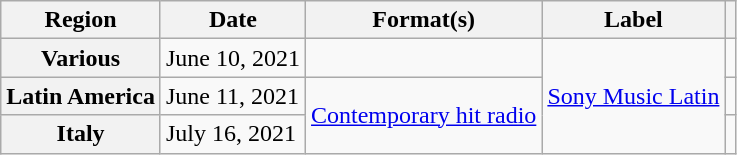<table class="wikitable plainrowheaders" border="1">
<tr>
<th scope="col">Region</th>
<th scope="col">Date</th>
<th scope="col">Format(s)</th>
<th scope="col">Label</th>
<th scope="col"></th>
</tr>
<tr>
<th scope="row">Various</th>
<td>June 10, 2021</td>
<td></td>
<td rowspan="3"><a href='#'>Sony Music Latin</a></td>
<td style="text-align:center;"></td>
</tr>
<tr>
<th scope="row">Latin America</th>
<td>June 11, 2021</td>
<td rowspan="2"><a href='#'>Contemporary hit radio</a></td>
<td style="text-align:center;"></td>
</tr>
<tr>
<th scope="row">Italy</th>
<td>July 16, 2021</td>
<td style="text-align:center;"></td>
</tr>
</table>
